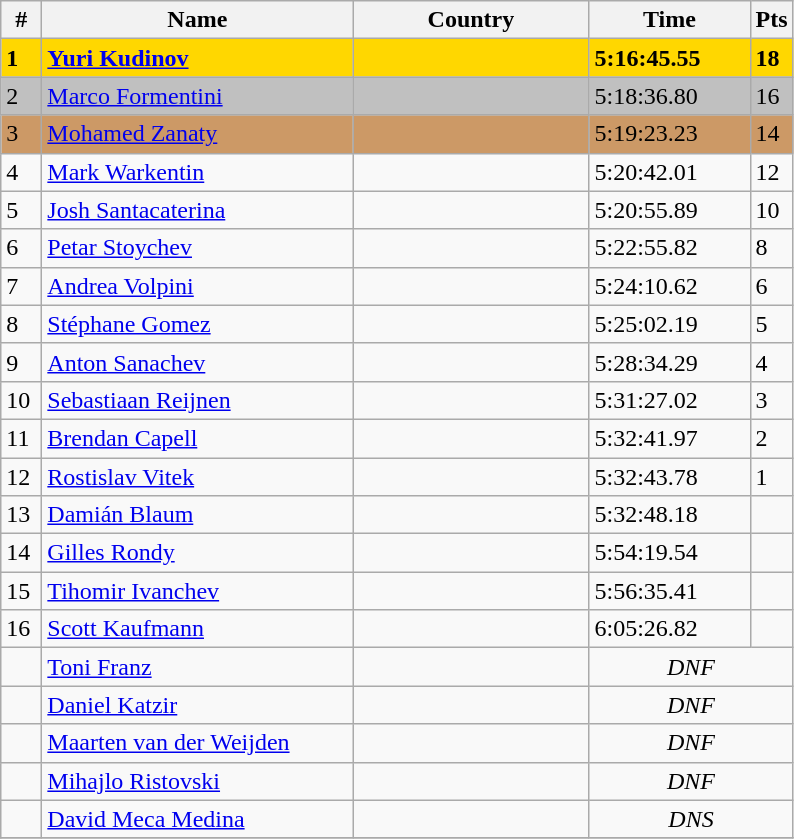<table class="wikitable">
<tr>
<th width=20>#</th>
<th width=200>Name</th>
<th width=150>Country</th>
<th width=100>Time</th>
<th width=20>Pts</th>
</tr>
<tr bgcolor=gold>
<td><strong>1</strong></td>
<td><strong><a href='#'>Yuri Kudinov</a></strong></td>
<td><strong></strong></td>
<td><strong>5:16:45.55</strong></td>
<td><strong>18</strong></td>
</tr>
<tr bgcolor=silver>
<td>2</td>
<td><a href='#'>Marco Formentini</a></td>
<td></td>
<td>5:18:36.80</td>
<td>16</td>
</tr>
<tr bgcolor=cc9966>
<td>3</td>
<td><a href='#'>Mohamed Zanaty</a></td>
<td></td>
<td>5:19:23.23</td>
<td>14</td>
</tr>
<tr>
<td>4</td>
<td><a href='#'>Mark Warkentin</a></td>
<td></td>
<td>5:20:42.01</td>
<td>12</td>
</tr>
<tr>
<td>5</td>
<td><a href='#'>Josh Santacaterina</a></td>
<td></td>
<td>5:20:55.89</td>
<td>10</td>
</tr>
<tr>
<td>6</td>
<td><a href='#'>Petar Stoychev</a></td>
<td></td>
<td>5:22:55.82</td>
<td>8</td>
</tr>
<tr>
<td>7</td>
<td><a href='#'>Andrea Volpini</a></td>
<td></td>
<td>5:24:10.62</td>
<td>6</td>
</tr>
<tr>
<td>8</td>
<td><a href='#'>Stéphane Gomez</a></td>
<td></td>
<td>5:25:02.19</td>
<td>5</td>
</tr>
<tr>
<td>9</td>
<td><a href='#'>Anton Sanachev</a></td>
<td></td>
<td>5:28:34.29</td>
<td>4</td>
</tr>
<tr>
<td>10</td>
<td><a href='#'>Sebastiaan Reijnen</a></td>
<td></td>
<td>5:31:27.02</td>
<td>3</td>
</tr>
<tr>
<td>11</td>
<td><a href='#'>Brendan Capell</a></td>
<td></td>
<td>5:32:41.97</td>
<td>2</td>
</tr>
<tr>
<td>12</td>
<td><a href='#'>Rostislav Vitek</a></td>
<td></td>
<td>5:32:43.78</td>
<td>1</td>
</tr>
<tr>
<td>13</td>
<td><a href='#'>Damián Blaum</a></td>
<td></td>
<td>5:32:48.18</td>
<td></td>
</tr>
<tr>
<td>14</td>
<td><a href='#'>Gilles Rondy</a></td>
<td></td>
<td>5:54:19.54</td>
<td></td>
</tr>
<tr>
<td>15</td>
<td><a href='#'>Tihomir Ivanchev</a></td>
<td></td>
<td>5:56:35.41</td>
<td></td>
</tr>
<tr>
<td>16</td>
<td><a href='#'>Scott Kaufmann</a></td>
<td></td>
<td>6:05:26.82</td>
<td></td>
</tr>
<tr>
<td></td>
<td><a href='#'>Toni Franz</a></td>
<td></td>
<td colspan=2 align=center><em>DNF</em></td>
</tr>
<tr>
<td></td>
<td><a href='#'>Daniel Katzir</a></td>
<td></td>
<td colspan=2 align=center><em>DNF</em></td>
</tr>
<tr>
<td></td>
<td><a href='#'>Maarten van der Weijden</a></td>
<td></td>
<td colspan=2 align=center><em>DNF</em></td>
</tr>
<tr>
<td></td>
<td><a href='#'>Mihajlo Ristovski</a></td>
<td></td>
<td colspan=2 align=center><em>DNF</em></td>
</tr>
<tr>
<td></td>
<td><a href='#'>David Meca Medina</a></td>
<td></td>
<td colspan=2 align=center><em>DNS</em></td>
</tr>
<tr>
</tr>
</table>
